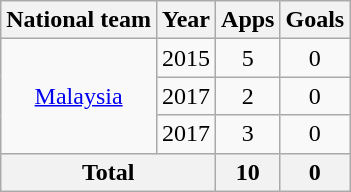<table class=wikitable style="text-align: center;">
<tr>
<th>National team</th>
<th>Year</th>
<th>Apps</th>
<th>Goals</th>
</tr>
<tr>
<td rowspan=3><a href='#'>Malaysia</a></td>
<td>2015</td>
<td>5</td>
<td>0</td>
</tr>
<tr>
<td>2017</td>
<td>2</td>
<td>0</td>
</tr>
<tr>
<td>2017</td>
<td>3</td>
<td>0</td>
</tr>
<tr>
<th colspan=2>Total</th>
<th>10</th>
<th>0</th>
</tr>
</table>
